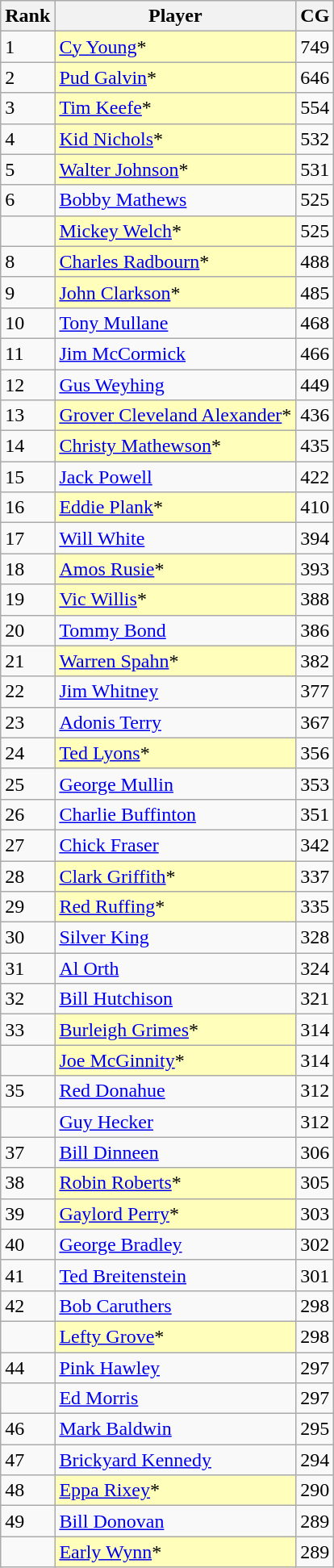<table class="wikitable" style="float:left;">
<tr>
<th>Rank</th>
<th>Player</th>
<th>CG</th>
</tr>
<tr>
<td>1</td>
<td style="background:#ffffbb;"><a href='#'>Cy Young</a>*</td>
<td>749</td>
</tr>
<tr>
<td>2</td>
<td style="background:#ffffbb;"><a href='#'>Pud Galvin</a>*</td>
<td>646</td>
</tr>
<tr>
<td>3</td>
<td style="background:#ffffbb;"><a href='#'>Tim Keefe</a>*</td>
<td>554</td>
</tr>
<tr>
<td>4</td>
<td style="background:#ffffbb;"><a href='#'>Kid Nichols</a>*</td>
<td>532</td>
</tr>
<tr>
<td>5</td>
<td style="background:#ffffbb;"><a href='#'>Walter Johnson</a>*</td>
<td>531</td>
</tr>
<tr>
<td>6</td>
<td><a href='#'>Bobby Mathews</a></td>
<td>525</td>
</tr>
<tr>
<td></td>
<td style="background:#ffffbb;"><a href='#'>Mickey Welch</a>*</td>
<td>525</td>
</tr>
<tr>
<td>8</td>
<td style="background:#ffffbb;"><a href='#'>Charles Radbourn</a>*</td>
<td>488</td>
</tr>
<tr>
<td>9</td>
<td style="background:#ffffbb;"><a href='#'>John Clarkson</a>*</td>
<td>485</td>
</tr>
<tr>
<td>10</td>
<td><a href='#'>Tony Mullane</a></td>
<td>468</td>
</tr>
<tr>
<td>11</td>
<td><a href='#'>Jim McCormick</a></td>
<td>466</td>
</tr>
<tr>
<td>12</td>
<td><a href='#'>Gus Weyhing</a></td>
<td>449</td>
</tr>
<tr>
<td>13</td>
<td style="background:#ffffbb;"><a href='#'>Grover Cleveland Alexander</a>*</td>
<td>436</td>
</tr>
<tr>
<td>14</td>
<td style="background:#ffffbb;"><a href='#'>Christy Mathewson</a>*</td>
<td>435</td>
</tr>
<tr>
<td>15</td>
<td><a href='#'>Jack Powell</a></td>
<td>422</td>
</tr>
<tr>
<td>16</td>
<td style="background:#ffffbb;"><a href='#'>Eddie Plank</a>*</td>
<td>410</td>
</tr>
<tr>
<td>17</td>
<td><a href='#'>Will White</a></td>
<td>394</td>
</tr>
<tr>
<td>18</td>
<td style="background:#ffffbb;"><a href='#'>Amos Rusie</a>*</td>
<td>393</td>
</tr>
<tr>
<td>19</td>
<td style="background:#ffffbb;"><a href='#'>Vic Willis</a>*</td>
<td>388</td>
</tr>
<tr>
<td>20</td>
<td><a href='#'>Tommy Bond</a></td>
<td>386</td>
</tr>
<tr>
<td>21</td>
<td style="background:#ffffbb;"><a href='#'>Warren Spahn</a>*</td>
<td>382</td>
</tr>
<tr>
<td>22</td>
<td><a href='#'>Jim Whitney</a></td>
<td>377</td>
</tr>
<tr>
<td>23</td>
<td><a href='#'>Adonis Terry</a></td>
<td>367</td>
</tr>
<tr>
<td>24</td>
<td style="background:#ffffbb;"><a href='#'>Ted Lyons</a>*</td>
<td>356</td>
</tr>
<tr>
<td>25</td>
<td><a href='#'>George Mullin</a></td>
<td>353</td>
</tr>
<tr>
<td>26</td>
<td><a href='#'>Charlie Buffinton</a></td>
<td>351</td>
</tr>
<tr>
<td>27</td>
<td><a href='#'>Chick Fraser</a></td>
<td>342</td>
</tr>
<tr>
<td>28</td>
<td style="background:#ffffbb;"><a href='#'>Clark Griffith</a>*</td>
<td>337</td>
</tr>
<tr>
<td>29</td>
<td style="background:#ffffbb;"><a href='#'>Red Ruffing</a>*</td>
<td>335</td>
</tr>
<tr>
<td>30</td>
<td><a href='#'>Silver King</a></td>
<td>328</td>
</tr>
<tr>
<td>31</td>
<td><a href='#'>Al Orth</a></td>
<td>324</td>
</tr>
<tr>
<td>32</td>
<td><a href='#'>Bill Hutchison</a></td>
<td>321</td>
</tr>
<tr>
<td>33</td>
<td style="background:#ffffbb;"><a href='#'>Burleigh Grimes</a>*</td>
<td>314</td>
</tr>
<tr>
<td></td>
<td style="background:#ffffbb;"><a href='#'>Joe McGinnity</a>*</td>
<td>314</td>
</tr>
<tr>
<td>35</td>
<td><a href='#'>Red Donahue</a></td>
<td>312</td>
</tr>
<tr>
<td></td>
<td><a href='#'>Guy Hecker</a></td>
<td>312</td>
</tr>
<tr>
<td>37</td>
<td><a href='#'>Bill Dinneen</a></td>
<td>306</td>
</tr>
<tr>
<td>38</td>
<td style="background:#ffffbb;"><a href='#'>Robin Roberts</a>*</td>
<td>305</td>
</tr>
<tr>
<td>39</td>
<td style="background:#ffffbb;"><a href='#'>Gaylord Perry</a>*</td>
<td>303</td>
</tr>
<tr>
<td>40</td>
<td><a href='#'>George Bradley</a></td>
<td>302</td>
</tr>
<tr>
<td>41</td>
<td><a href='#'>Ted Breitenstein</a></td>
<td>301</td>
</tr>
<tr>
<td>42</td>
<td><a href='#'>Bob Caruthers</a></td>
<td>298</td>
</tr>
<tr>
<td></td>
<td style="background:#ffffbb;"><a href='#'>Lefty Grove</a>*</td>
<td>298</td>
</tr>
<tr>
<td>44</td>
<td><a href='#'>Pink Hawley</a></td>
<td>297</td>
</tr>
<tr>
<td></td>
<td><a href='#'>Ed Morris</a></td>
<td>297</td>
</tr>
<tr>
<td>46</td>
<td><a href='#'>Mark Baldwin</a></td>
<td>295</td>
</tr>
<tr>
<td>47</td>
<td><a href='#'>Brickyard Kennedy</a></td>
<td>294</td>
</tr>
<tr>
<td>48</td>
<td style="background:#ffffbb;"><a href='#'>Eppa Rixey</a>*</td>
<td>290</td>
</tr>
<tr>
<td>49</td>
<td><a href='#'>Bill Donovan</a></td>
<td>289</td>
</tr>
<tr>
<td></td>
<td style="background:#ffffbb;"><a href='#'>Early Wynn</a>*</td>
<td>289</td>
</tr>
</table>
